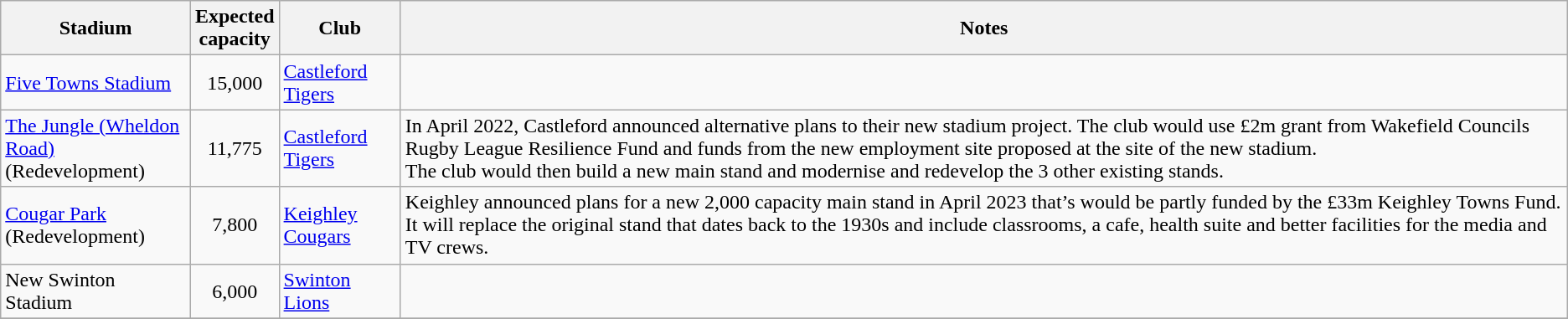<table class="wikitable">
<tr>
<th>Stadium</th>
<th>Expected<br>capacity</th>
<th>Club</th>
<th>Notes</th>
</tr>
<tr>
<td><a href='#'>Five Towns Stadium</a></td>
<td style="text-align:center;">15,000</td>
<td> <a href='#'>Castleford Tigers</a></td>
<td></td>
</tr>
<tr>
<td><a href='#'>The Jungle (Wheldon Road)</a><br>(Redevelopment)</td>
<td style="text-align:center;">11,775</td>
<td> <a href='#'>Castleford Tigers</a></td>
<td>In April 2022, Castleford announced alternative plans to their new stadium project. The club would use  £2m grant from Wakefield Councils Rugby League Resilience Fund and funds from the new employment site proposed at the site of the new stadium.<br>The club would then build a new main stand and modernise and redevelop the 3 other existing stands.</td>
</tr>
<tr>
<td><a href='#'>Cougar Park</a><br>(Redevelopment)</td>
<td style="text-align:center;">7,800</td>
<td> <a href='#'>Keighley Cougars</a></td>
<td>Keighley announced plans for a new 2,000 capacity main stand in April 2023 that’s would be partly funded by the £33m Keighley Towns Fund. It will replace the original stand that dates back to the 1930s and include classrooms, a cafe, health suite and better facilities for the media and TV crews.</td>
</tr>
<tr>
<td>New Swinton Stadium</td>
<td style="text-align:center;">6,000</td>
<td> <a href='#'>Swinton Lions</a></td>
<td></td>
</tr>
<tr>
</tr>
</table>
